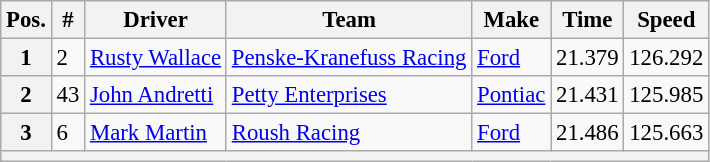<table class="wikitable" style="font-size:95%">
<tr>
<th>Pos.</th>
<th>#</th>
<th>Driver</th>
<th>Team</th>
<th>Make</th>
<th>Time</th>
<th>Speed</th>
</tr>
<tr>
<th>1</th>
<td>2</td>
<td><a href='#'>Rusty Wallace</a></td>
<td><a href='#'>Penske-Kranefuss Racing</a></td>
<td><a href='#'>Ford</a></td>
<td>21.379</td>
<td>126.292</td>
</tr>
<tr>
<th>2</th>
<td>43</td>
<td><a href='#'>John Andretti</a></td>
<td><a href='#'>Petty Enterprises</a></td>
<td><a href='#'>Pontiac</a></td>
<td>21.431</td>
<td>125.985</td>
</tr>
<tr>
<th>3</th>
<td>6</td>
<td><a href='#'>Mark Martin</a></td>
<td><a href='#'>Roush Racing</a></td>
<td><a href='#'>Ford</a></td>
<td>21.486</td>
<td>125.663</td>
</tr>
<tr>
<th colspan="7"></th>
</tr>
</table>
